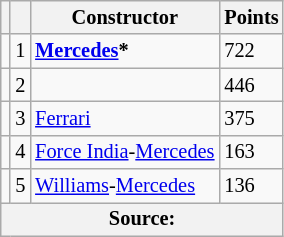<table class="wikitable" style="font-size:85%">
<tr>
<th></th>
<th></th>
<th>Constructor</th>
<th>Points</th>
</tr>
<tr>
<td align="left"></td>
<td align="center">1</td>
<td> <strong><a href='#'>Mercedes</a>*</strong></td>
<td>722</td>
</tr>
<tr>
<td align="left"></td>
<td align="center">2</td>
<td></td>
<td>446</td>
</tr>
<tr>
<td align="left"></td>
<td align="center">3</td>
<td> <a href='#'>Ferrari</a></td>
<td>375</td>
</tr>
<tr>
<td align="left"></td>
<td align="center">4</td>
<td> <a href='#'>Force India</a>-<a href='#'>Mercedes</a></td>
<td>163</td>
</tr>
<tr>
<td align="left"></td>
<td align="center">5</td>
<td> <a href='#'>Williams</a>-<a href='#'>Mercedes</a></td>
<td>136</td>
</tr>
<tr>
<th colspan=4>Source:</th>
</tr>
</table>
